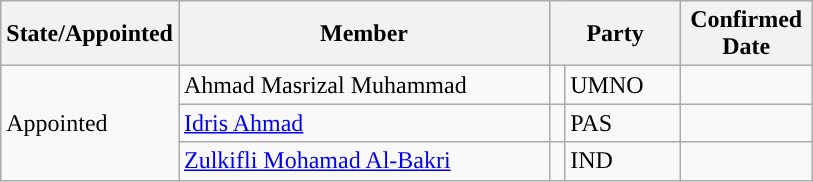<table class ="wikitable sortable">
<tr>
<th style="width:100px;">State/Appointed</th>
<th style="width:240px;">Member</th>
<th style="width:80px;" colspan=2>Party</th>
<th style="width:80px;">Confirmed Date</th>
</tr>
<tr>
<td rowspan=3>Appointed</td>
<td>Ahmad Masrizal Muhammad</td>
<td></td>
<td>UMNO</td>
<td></td>
</tr>
<tr>
<td><a href='#'>Idris Ahmad</a></td>
<td></td>
<td>PAS</td>
<td></td>
</tr>
<tr>
<td><a href='#'>Zulkifli Mohamad Al-Bakri</a></td>
<td></td>
<td>IND</td>
<td></td>
</tr>
</table>
